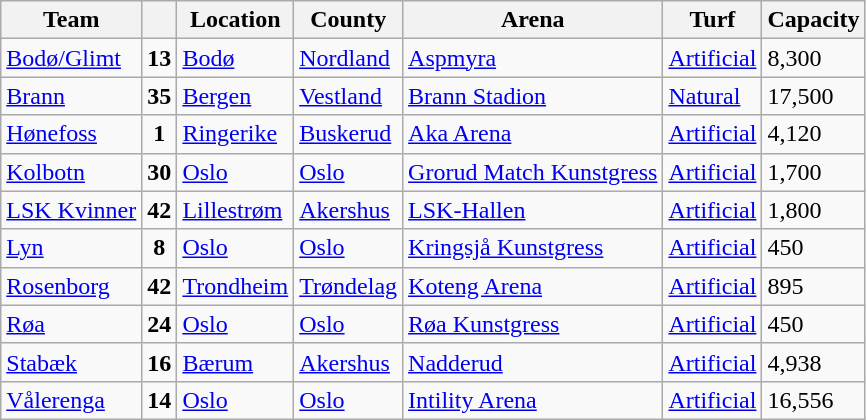<table class="wikitable sortable" border="1">
<tr>
<th>Team</th>
<th></th>
<th>Location</th>
<th>County</th>
<th>Arena</th>
<th>Turf</th>
<th>Capacity</th>
</tr>
<tr>
<td><a href='#'>Bodø/Glimt</a></td>
<td align="center"><strong>13</strong></td>
<td><a href='#'>Bodø</a></td>
<td><a href='#'>Nordland</a></td>
<td><a href='#'>Aspmyra</a></td>
<td><a href='#'>Artificial</a></td>
<td>8,300</td>
</tr>
<tr>
<td><a href='#'>Brann</a></td>
<td align="center"><strong>35</strong></td>
<td><a href='#'>Bergen</a></td>
<td><a href='#'>Vestland</a></td>
<td><a href='#'>Brann Stadion</a></td>
<td><a href='#'>Natural</a></td>
<td>17,500</td>
</tr>
<tr>
<td><a href='#'>Hønefoss</a></td>
<td align="center"><strong>1</strong></td>
<td><a href='#'>Ringerike</a></td>
<td><a href='#'>Buskerud</a></td>
<td><a href='#'>Aka Arena</a></td>
<td><a href='#'>Artificial</a></td>
<td>4,120</td>
</tr>
<tr>
<td><a href='#'>Kolbotn</a></td>
<td align="center"><strong>30</strong></td>
<td><a href='#'>Oslo</a></td>
<td><a href='#'>Oslo</a></td>
<td><a href='#'>Grorud Match Kunstgress</a></td>
<td><a href='#'>Artificial</a></td>
<td>1,700</td>
</tr>
<tr>
<td><a href='#'>LSK Kvinner</a></td>
<td align="center"><strong>42</strong></td>
<td><a href='#'>Lillestrøm</a></td>
<td><a href='#'>Akershus</a></td>
<td><a href='#'>LSK-Hallen</a></td>
<td><a href='#'>Artificial</a></td>
<td>1,800</td>
</tr>
<tr>
<td><a href='#'>Lyn</a></td>
<td align="center"><strong>8</strong></td>
<td><a href='#'>Oslo</a></td>
<td><a href='#'>Oslo</a></td>
<td><a href='#'>Kringsjå Kunstgress</a></td>
<td><a href='#'>Artificial</a></td>
<td>450</td>
</tr>
<tr>
<td><a href='#'>Rosenborg</a></td>
<td align="center"><strong>42</strong></td>
<td><a href='#'>Trondheim</a></td>
<td><a href='#'>Trøndelag</a></td>
<td><a href='#'>Koteng Arena</a></td>
<td><a href='#'>Artificial</a></td>
<td>895</td>
</tr>
<tr>
<td><a href='#'>Røa</a></td>
<td align="center"><strong>24</strong></td>
<td><a href='#'>Oslo</a></td>
<td><a href='#'>Oslo</a></td>
<td><a href='#'>Røa Kunstgress</a></td>
<td><a href='#'>Artificial</a></td>
<td>450</td>
</tr>
<tr>
<td><a href='#'>Stabæk</a></td>
<td align="center"><strong>16</strong></td>
<td><a href='#'>Bærum</a></td>
<td><a href='#'>Akershus</a></td>
<td><a href='#'>Nadderud</a></td>
<td><a href='#'>Artificial</a></td>
<td>4,938</td>
</tr>
<tr>
<td><a href='#'>Vålerenga</a></td>
<td align="center"><strong>14</strong></td>
<td><a href='#'>Oslo</a></td>
<td><a href='#'>Oslo</a></td>
<td><a href='#'>Intility Arena</a></td>
<td><a href='#'>Artificial</a></td>
<td>16,556</td>
</tr>
</table>
